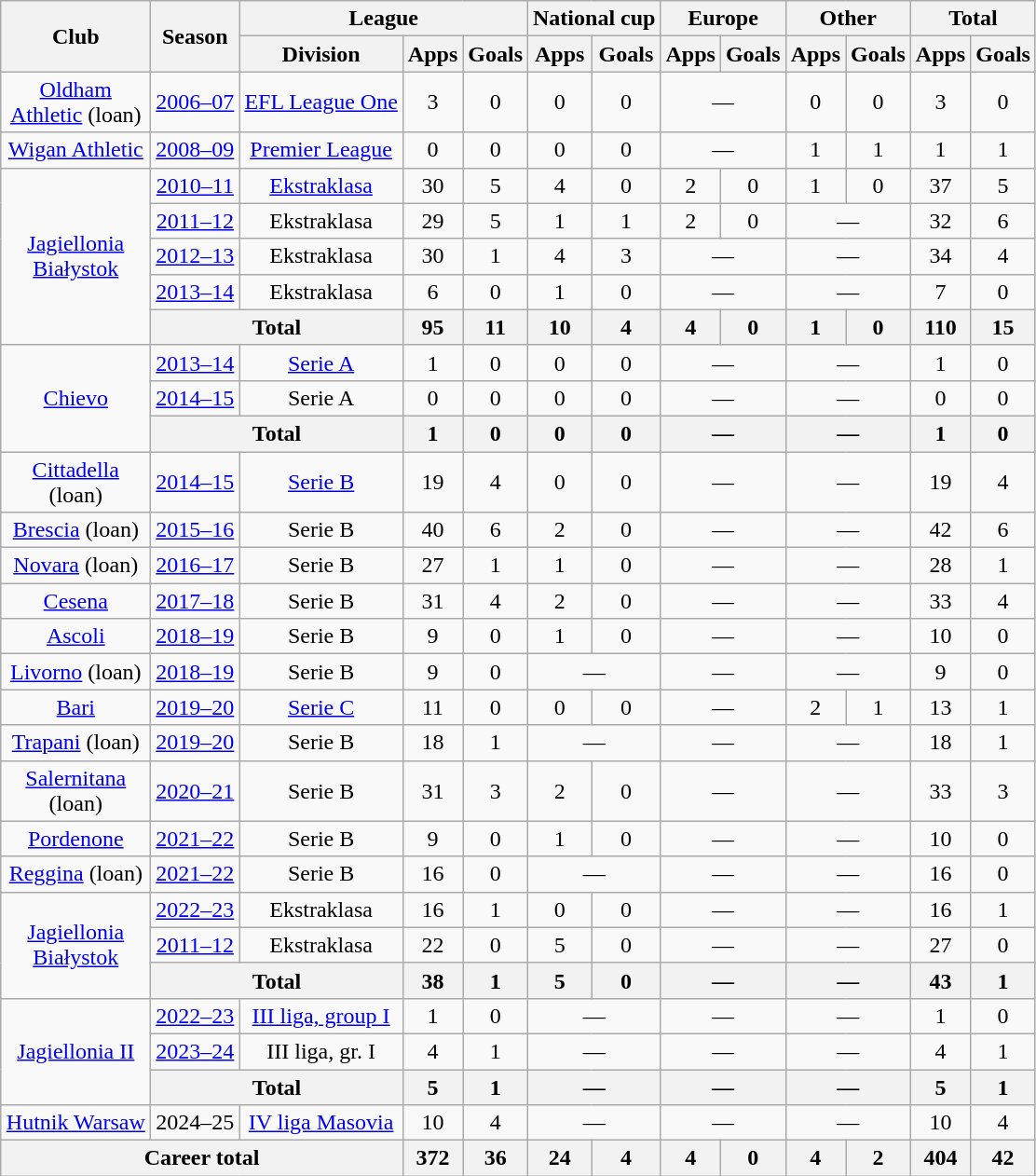<table class="wikitable" style="text-align:center">
<tr>
<th rowspan="2" width="100">Club</th>
<th rowspan="2">Season</th>
<th colspan="3">League</th>
<th colspan="2">National cup</th>
<th colspan="2">Europe</th>
<th colspan="2">Other</th>
<th colspan="2">Total</th>
</tr>
<tr>
<th>Division</th>
<th>Apps</th>
<th>Goals</th>
<th>Apps</th>
<th>Goals</th>
<th>Apps</th>
<th>Goals</th>
<th>Apps</th>
<th>Goals</th>
<th>Apps</th>
<th>Goals</th>
</tr>
<tr>
<td><a href='#'>Oldham Athletic</a> (loan)</td>
<td><a href='#'>2006–07</a></td>
<td><a href='#'>EFL League One</a></td>
<td>3</td>
<td>0</td>
<td>0</td>
<td>0</td>
<td colspan="2">—</td>
<td>0</td>
<td>0</td>
<td>3</td>
<td>0</td>
</tr>
<tr>
<td><a href='#'>Wigan Athletic</a></td>
<td><a href='#'>2008–09</a></td>
<td><a href='#'>Premier League</a></td>
<td>0</td>
<td>0</td>
<td>0</td>
<td>0</td>
<td colspan="2">—</td>
<td>1</td>
<td>1</td>
<td>1</td>
<td>1</td>
</tr>
<tr>
<td rowspan="5"><a href='#'>Jagiellonia Białystok</a></td>
<td><a href='#'>2010–11</a></td>
<td><a href='#'>Ekstraklasa</a></td>
<td>30</td>
<td>5</td>
<td>4</td>
<td>0</td>
<td>2</td>
<td>0</td>
<td>1</td>
<td>0</td>
<td>37</td>
<td>5</td>
</tr>
<tr>
<td><a href='#'>2011–12</a></td>
<td>Ekstraklasa</td>
<td>29</td>
<td>5</td>
<td>1</td>
<td>1</td>
<td>2</td>
<td>0</td>
<td colspan="2">—</td>
<td>32</td>
<td>6</td>
</tr>
<tr>
<td><a href='#'>2012–13</a></td>
<td>Ekstraklasa</td>
<td>30</td>
<td>1</td>
<td>4</td>
<td>3</td>
<td colspan="2">—</td>
<td colspan="2">—</td>
<td>34</td>
<td>4</td>
</tr>
<tr>
<td><a href='#'>2013–14</a></td>
<td>Ekstraklasa</td>
<td>6</td>
<td>0</td>
<td>1</td>
<td>0</td>
<td colspan="2">—</td>
<td colspan="2">—</td>
<td>7</td>
<td>0</td>
</tr>
<tr>
<th colspan="2">Total</th>
<th>95</th>
<th>11</th>
<th>10</th>
<th>4</th>
<th>4</th>
<th>0</th>
<th>1</th>
<th>0</th>
<th>110</th>
<th>15</th>
</tr>
<tr>
<td rowspan="3"><a href='#'>Chievo</a></td>
<td><a href='#'>2013–14</a></td>
<td><a href='#'>Serie A</a></td>
<td>1</td>
<td>0</td>
<td>0</td>
<td>0</td>
<td colspan="2">—</td>
<td colspan="2">—</td>
<td>1</td>
<td>0</td>
</tr>
<tr>
<td><a href='#'>2014–15</a></td>
<td>Serie A</td>
<td>0</td>
<td>0</td>
<td>0</td>
<td>0</td>
<td colspan="2">—</td>
<td colspan="2">—</td>
<td>0</td>
<td>0</td>
</tr>
<tr>
<th colspan="2">Total</th>
<th>1</th>
<th>0</th>
<th>0</th>
<th>0</th>
<th colspan="2">—</th>
<th colspan="2">—</th>
<th>1</th>
<th>0</th>
</tr>
<tr>
<td><a href='#'>Cittadella</a> (loan)</td>
<td><a href='#'>2014–15</a></td>
<td><a href='#'>Serie B</a></td>
<td>19</td>
<td>4</td>
<td>0</td>
<td>0</td>
<td colspan="2">—</td>
<td colspan="2">—</td>
<td>19</td>
<td>4</td>
</tr>
<tr>
<td><a href='#'>Brescia</a> (loan)</td>
<td><a href='#'>2015–16</a></td>
<td>Serie B</td>
<td>40</td>
<td>6</td>
<td>2</td>
<td>0</td>
<td colspan="2">—</td>
<td colspan="2">—</td>
<td>42</td>
<td>6</td>
</tr>
<tr>
<td><a href='#'>Novara</a> (loan)</td>
<td><a href='#'>2016–17</a></td>
<td>Serie B</td>
<td>27</td>
<td>1</td>
<td>1</td>
<td>0</td>
<td colspan="2">—</td>
<td colspan="2">—</td>
<td>28</td>
<td>1</td>
</tr>
<tr>
<td><a href='#'>Cesena</a></td>
<td><a href='#'>2017–18</a></td>
<td>Serie B</td>
<td>31</td>
<td>4</td>
<td>2</td>
<td>0</td>
<td colspan="2">—</td>
<td colspan="2">—</td>
<td>33</td>
<td>4</td>
</tr>
<tr>
<td><a href='#'>Ascoli</a></td>
<td><a href='#'>2018–19</a></td>
<td>Serie B</td>
<td>9</td>
<td>0</td>
<td>1</td>
<td>0</td>
<td colspan="2">—</td>
<td colspan="2">—</td>
<td>10</td>
<td>0</td>
</tr>
<tr>
<td><a href='#'>Livorno</a> (loan)</td>
<td><a href='#'>2018–19</a></td>
<td>Serie B</td>
<td>9</td>
<td>0</td>
<td colspan="2">—</td>
<td colspan="2">—</td>
<td colspan="2">—</td>
<td>9</td>
<td>0</td>
</tr>
<tr>
<td><a href='#'>Bari</a></td>
<td><a href='#'>2019–20</a></td>
<td><a href='#'>Serie C</a></td>
<td>11</td>
<td>0</td>
<td>0</td>
<td>0</td>
<td colspan="2">—</td>
<td>2</td>
<td>1</td>
<td>13</td>
<td>1</td>
</tr>
<tr>
<td><a href='#'>Trapani</a> (loan)</td>
<td><a href='#'>2019–20</a></td>
<td>Serie B</td>
<td>18</td>
<td>1</td>
<td colspan="2">—</td>
<td colspan="2">—</td>
<td colspan="2">—</td>
<td>18</td>
<td>1</td>
</tr>
<tr>
<td><a href='#'>Salernitana</a> (loan)</td>
<td><a href='#'>2020–21</a></td>
<td>Serie B</td>
<td>31</td>
<td>3</td>
<td>2</td>
<td>0</td>
<td colspan="2">—</td>
<td colspan="2">—</td>
<td>33</td>
<td>3</td>
</tr>
<tr>
<td><a href='#'>Pordenone</a></td>
<td><a href='#'>2021–22</a></td>
<td>Serie B</td>
<td>9</td>
<td>0</td>
<td>1</td>
<td>0</td>
<td colspan="2">—</td>
<td colspan="2">—</td>
<td>10</td>
<td>0</td>
</tr>
<tr>
<td><a href='#'>Reggina</a> (loan)</td>
<td><a href='#'>2021–22</a></td>
<td>Serie B</td>
<td>16</td>
<td>0</td>
<td colspan="2">—</td>
<td colspan="2">—</td>
<td colspan="2">—</td>
<td>16</td>
<td>0</td>
</tr>
<tr>
<td rowspan="3"><a href='#'>Jagiellonia Białystok</a></td>
<td><a href='#'>2022–23</a></td>
<td>Ekstraklasa</td>
<td>16</td>
<td>1</td>
<td>0</td>
<td>0</td>
<td colspan="2">—</td>
<td colspan="2">—</td>
<td>16</td>
<td>1</td>
</tr>
<tr>
<td><a href='#'>2011–12</a></td>
<td>Ekstraklasa</td>
<td>22</td>
<td>0</td>
<td>5</td>
<td>0</td>
<td colspan="2">—</td>
<td colspan="2">—</td>
<td>27</td>
<td>0</td>
</tr>
<tr>
<th colspan="2">Total</th>
<th>38</th>
<th>1</th>
<th>5</th>
<th>0</th>
<th colspan="2">—</th>
<th colspan="2">—</th>
<th>43</th>
<th>1</th>
</tr>
<tr>
<td rowspan="3"><a href='#'>Jagiellonia II</a></td>
<td><a href='#'>2022–23</a></td>
<td><a href='#'>III liga, group I</a></td>
<td>1</td>
<td>0</td>
<td colspan="2">—</td>
<td colspan="2">—</td>
<td colspan="2">—</td>
<td>1</td>
<td>0</td>
</tr>
<tr>
<td><a href='#'>2023–24</a></td>
<td>III liga, gr. I</td>
<td>4</td>
<td>1</td>
<td colspan="2">—</td>
<td colspan="2">—</td>
<td colspan="2">—</td>
<td>4</td>
<td>1</td>
</tr>
<tr>
<th colspan="2">Total</th>
<th>5</th>
<th>1</th>
<th colspan="2">—</th>
<th colspan="2">—</th>
<th colspan="2">—</th>
<th>5</th>
<th>1</th>
</tr>
<tr>
<td><a href='#'>Hutnik Warsaw</a></td>
<td>2024–25</td>
<td><a href='#'>IV liga Masovia</a></td>
<td>10</td>
<td>4</td>
<td colspan="2">—</td>
<td colspan="2">—</td>
<td colspan="2">—</td>
<td>10</td>
<td>4</td>
</tr>
<tr>
<th colspan="3">Career total</th>
<th>372</th>
<th>36</th>
<th>24</th>
<th>4</th>
<th>4</th>
<th>0</th>
<th>4</th>
<th>2</th>
<th>404</th>
<th>42</th>
</tr>
</table>
